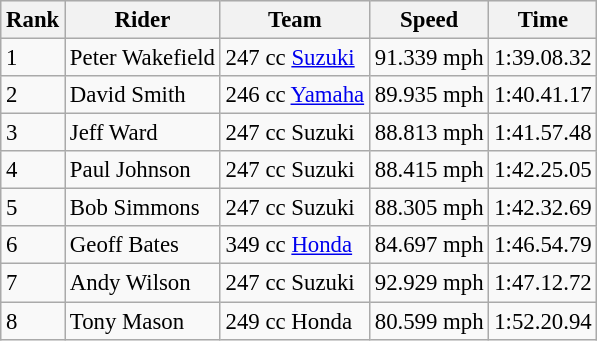<table class="wikitable" style="font-size: 95%;">
<tr style="background:#efefef;">
<th>Rank</th>
<th>Rider</th>
<th>Team</th>
<th>Speed</th>
<th>Time</th>
</tr>
<tr>
<td>1</td>
<td> Peter Wakefield</td>
<td>247 cc <a href='#'>Suzuki</a></td>
<td>91.339 mph</td>
<td>1:39.08.32</td>
</tr>
<tr>
<td>2</td>
<td>  David Smith</td>
<td>246 cc <a href='#'>Yamaha</a></td>
<td>89.935 mph</td>
<td>1:40.41.17</td>
</tr>
<tr>
<td>3</td>
<td>  Jeff Ward</td>
<td>247 cc Suzuki</td>
<td>88.813 mph</td>
<td>1:41.57.48</td>
</tr>
<tr>
<td>4</td>
<td>  Paul Johnson</td>
<td>247 cc Suzuki</td>
<td>88.415 mph</td>
<td>1:42.25.05</td>
</tr>
<tr>
<td>5</td>
<td> Bob Simmons</td>
<td>247 cc Suzuki</td>
<td>88.305 mph</td>
<td>1:42.32.69</td>
</tr>
<tr>
<td>6</td>
<td> Geoff Bates</td>
<td>349 cc <a href='#'>Honda</a></td>
<td>84.697 mph</td>
<td>1:46.54.79</td>
</tr>
<tr>
<td>7</td>
<td> Andy Wilson</td>
<td>247 cc Suzuki</td>
<td>92.929 mph</td>
<td>1:47.12.72</td>
</tr>
<tr>
<td>8</td>
<td> Tony Mason</td>
<td>249 cc Honda</td>
<td>80.599 mph</td>
<td>1:52.20.94</td>
</tr>
</table>
